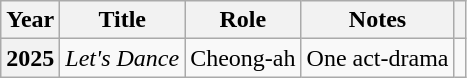<table class="wikitable plainrowheaders">
<tr>
<th scope="col">Year</th>
<th scope="col">Title</th>
<th scope="col">Role</th>
<th scope="col">Notes</th>
<th scope="col"></th>
</tr>
<tr>
<th scope="row">2025</th>
<td><em>Let's Dance</em></td>
<td>Cheong-ah</td>
<td>One act-drama</td>
<td style="text-align:center"></td>
</tr>
</table>
